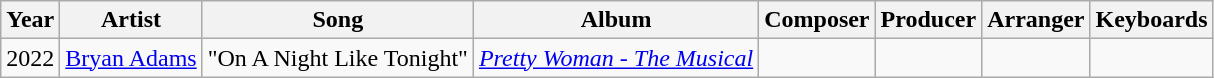<table class="wikitable sortable" style="text-align:center">
<tr>
<th align="center">Year</th>
<th align="center">Artist</th>
<th align="center">Song</th>
<th align="center">Album</th>
<th align="center">Composer</th>
<th align="center">Producer</th>
<th align="center">Arranger</th>
<th align="center">Keyboards</th>
</tr>
<tr>
<td>2022</td>
<td><a href='#'>Bryan Adams</a></td>
<td>"On A Night Like Tonight"</td>
<td><a href='#'><em>Pretty Woman - The Musical</em></a></td>
<td></td>
<td></td>
<td></td>
<td></td>
</tr>
</table>
